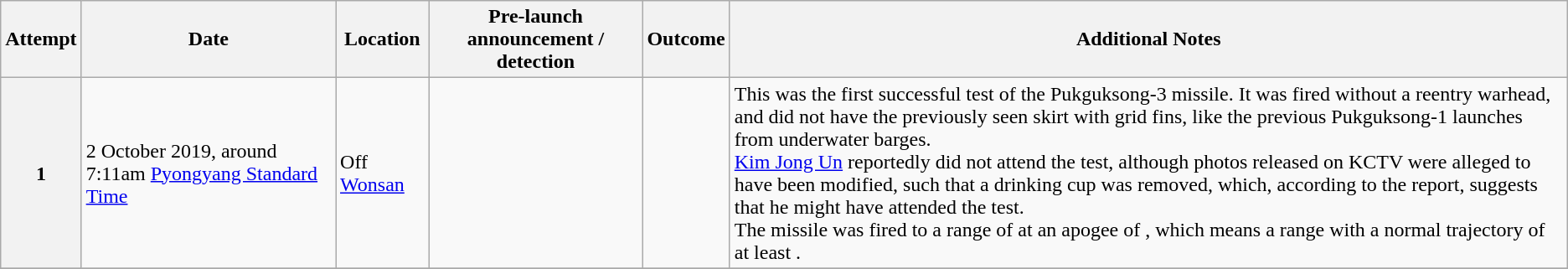<table class="wikitable">
<tr>
<th scope="col">Attempt</th>
<th scope="col">Date</th>
<th scope="col">Location</th>
<th scope="col">Pre-launch announcement / detection</th>
<th scope="col">Outcome</th>
<th scope="col">Additional Notes</th>
</tr>
<tr>
<th scope="row">1</th>
<td>2 October 2019, around 7:11am <a href='#'>Pyongyang Standard Time</a></td>
<td>Off <a href='#'>Wonsan</a></td>
<td></td>
<td></td>
<td>This was the first successful test of the Pukguksong-3 missile. It was fired without a reentry warhead, and did not have the previously seen skirt with grid fins, like the previous Pukguksong-1 launches from underwater barges.<br><a href='#'>Kim Jong Un</a> reportedly did not attend the test, although photos released on KCTV were alleged to have been modified, such that a drinking cup was removed, which, according to the report, suggests that he might have attended the test.<br>The missile was fired to a range of  at an apogee of , which means a range with a normal trajectory of at least .</td>
</tr>
<tr>
</tr>
</table>
